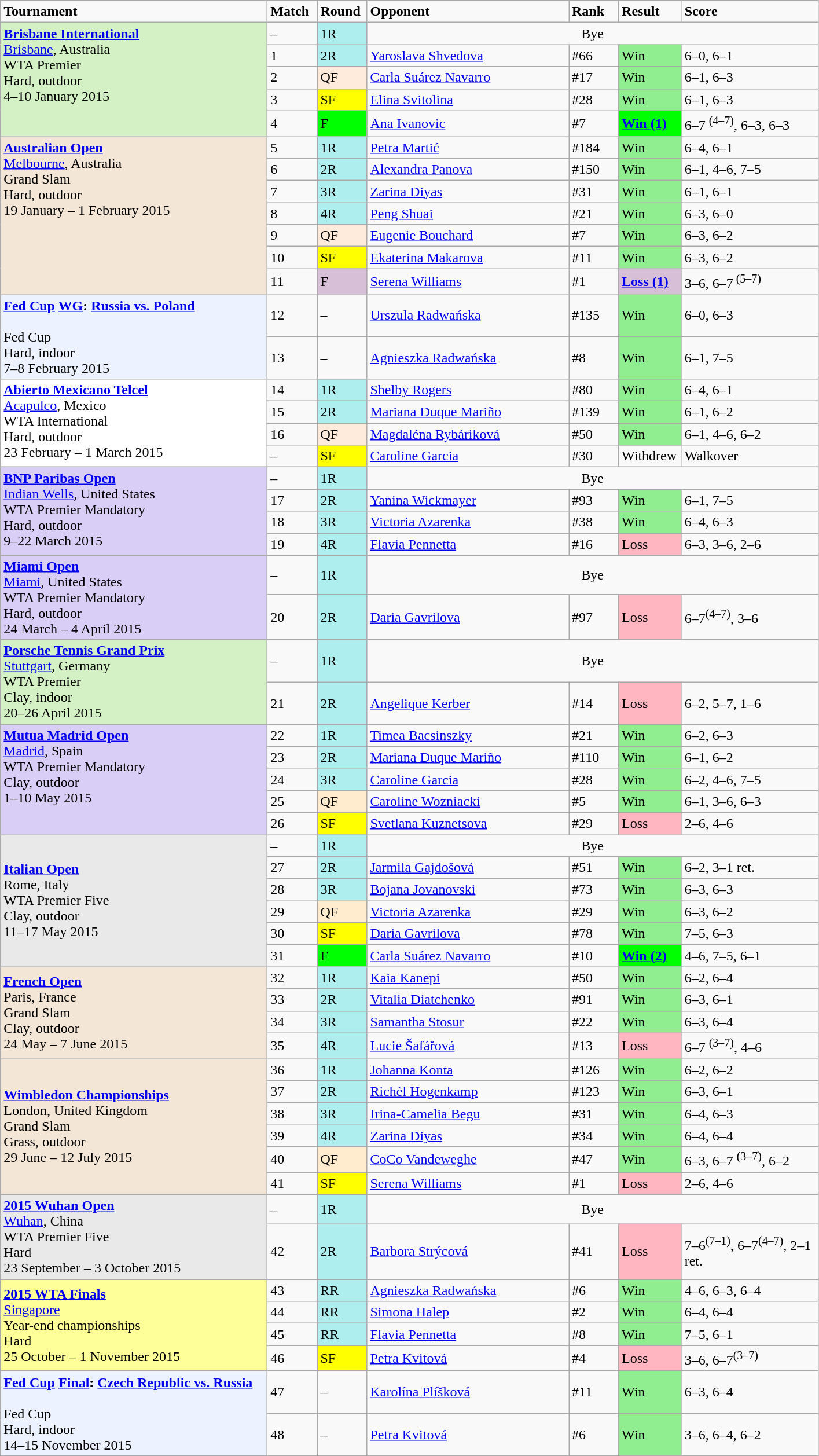<table class="wikitable">
<tr style="font-weight:bold">
<td style="width:300px;">Tournament</td>
<td style="width:50px;">Match</td>
<td style="width:50px;">Round</td>
<td style="width:225px;">Opponent</td>
<td style="width:50px;">Rank</td>
<td style="width:65px;">Result</td>
<td style="width:150px;">Score</td>
</tr>
<tr>
<td rowspan="5" style="background:#d4f1c5; text-align:left; vertical-align:top;"><strong><a href='#'>Brisbane International</a></strong><br> <a href='#'>Brisbane</a>, Australia<br>WTA Premier<br>Hard, outdoor<br>4–10 January 2015</td>
<td>–</td>
<td style="background:#afeeee;">1R</td>
<td colspan=4 align="center">Bye</td>
</tr>
<tr>
<td>1</td>
<td style="background:#afeeee;">2R</td>
<td> <a href='#'>Yaroslava Shvedova</a></td>
<td>#66</td>
<td bgcolor=lightgreen>Win</td>
<td>6–0, 6–1</td>
</tr>
<tr>
<td>2</td>
<td style="background:#ffebdc;">QF</td>
<td> <a href='#'>Carla Suárez Navarro</a></td>
<td>#17</td>
<td bgcolor=lightgreen>Win</td>
<td>6–1, 6–3</td>
</tr>
<tr>
<td>3</td>
<td style="background:yellow;">SF</td>
<td> <a href='#'>Elina Svitolina</a></td>
<td>#28</td>
<td bgcolor=lightgreen>Win</td>
<td>6–1, 6–3</td>
</tr>
<tr>
<td>4</td>
<td style="background:lime;">F</td>
<td> <a href='#'>Ana Ivanovic</a></td>
<td>#7</td>
<td bgcolor=lime><strong><a href='#'>Win (1)</a></strong></td>
<td>6–7 <sup>(4–7)</sup>, 6–3, 6–3</td>
</tr>
<tr>
<td rowspan="7" style="background:#f3e6d7; text-align:left; vertical-align:top;"><strong><a href='#'>Australian Open</a></strong><br> <a href='#'>Melbourne</a>, Australia<br>Grand Slam<br>Hard, outdoor<br>19 January – 1 February 2015</td>
<td>5</td>
<td style="background:#afeeee;">1R</td>
<td> <a href='#'>Petra Martić</a></td>
<td>#184</td>
<td bgcolor=lightgreen>Win</td>
<td>6–4, 6–1</td>
</tr>
<tr>
<td>6</td>
<td style="background:#afeeee;">2R</td>
<td> <a href='#'>Alexandra Panova</a></td>
<td>#150</td>
<td bgcolor=lightgreen>Win</td>
<td>6–1, 4–6, 7–5</td>
</tr>
<tr>
<td>7</td>
<td style="background:#afeeee;">3R</td>
<td> <a href='#'>Zarina Diyas</a></td>
<td>#31</td>
<td bgcolor=lightgreen>Win</td>
<td>6–1, 6–1</td>
</tr>
<tr>
<td>8</td>
<td style="background:#afeeee;">4R</td>
<td> <a href='#'>Peng Shuai</a></td>
<td>#21</td>
<td bgcolor=lightgreen>Win</td>
<td>6–3, 6–0</td>
</tr>
<tr>
<td>9</td>
<td style="background:#ffebdc;">QF</td>
<td> <a href='#'>Eugenie Bouchard</a></td>
<td>#7</td>
<td bgcolor=lightgreen>Win</td>
<td>6–3, 6–2</td>
</tr>
<tr>
<td>10</td>
<td style="background:yellow;">SF</td>
<td> <a href='#'>Ekaterina Makarova</a></td>
<td>#11</td>
<td bgcolor=lightgreen>Win</td>
<td>6–3, 6–2</td>
</tr>
<tr>
<td>11</td>
<td style="background:thistle;">F</td>
<td> <a href='#'>Serena Williams</a></td>
<td>#1</td>
<td bgcolor=thistle><strong><a href='#'>Loss (1)</a></strong></td>
<td>3–6, 6–7<sup> (5–7)</sup></td>
</tr>
<tr>
<td rowspan="2" style="background:#ecf2ff; text-align:left; vertical-align:top;"><strong><a href='#'>Fed Cup</a> <a href='#'>WG</a>: <a href='#'>Russia vs. Poland</a></strong> <br>  <br>Fed Cup<br>Hard, indoor<br>7–8 February 2015</td>
<td>12</td>
<td>–</td>
<td> <a href='#'>Urszula Radwańska</a></td>
<td>#135</td>
<td bgcolor=lightgreen>Win</td>
<td>6–0, 6–3</td>
</tr>
<tr>
<td>13</td>
<td>–</td>
<td> <a href='#'>Agnieszka Radwańska</a></td>
<td>#8</td>
<td bgcolor=lightgreen>Win</td>
<td>6–1, 7–5</td>
</tr>
<tr>
<td rowspan="4" style="background:#fff; text-align:left; vertical-align:top;"><strong><a href='#'>Abierto Mexicano Telcel</a></strong><br> <a href='#'>Acapulco</a>, Mexico<br>WTA International<br>Hard, outdoor<br> 23 February – 1 March 2015</td>
<td>14</td>
<td style="background:#afeeee;">1R</td>
<td> <a href='#'>Shelby Rogers</a></td>
<td>#80</td>
<td bgcolor=lightgreen>Win</td>
<td>6–4, 6–1</td>
</tr>
<tr>
<td>15</td>
<td style="background:#afeeee;">2R</td>
<td> <a href='#'>Mariana Duque Mariño</a></td>
<td>#139</td>
<td bgcolor=lightgreen>Win</td>
<td>6–1, 6–2</td>
</tr>
<tr>
<td>16</td>
<td style="background:#ffebdc;">QF</td>
<td> <a href='#'>Magdaléna Rybáriková</a></td>
<td>#50</td>
<td bgcolor=lightgreen>Win</td>
<td>6–1, 4–6, 6–2</td>
</tr>
<tr>
<td>–</td>
<td style="background:yellow;">SF</td>
<td> <a href='#'>Caroline Garcia</a></td>
<td>#30</td>
<td>Withdrew</td>
<td>Walkover</td>
</tr>
<tr>
<td rowspan="4" style="background:#D8CEF6; text-align:left; vertical-align:top;"><strong><a href='#'>BNP Paribas Open</a></strong><br> <a href='#'>Indian Wells</a>, United States<br>WTA Premier Mandatory<br>Hard, outdoor<br>9–22 March 2015</td>
<td>–</td>
<td style="background:#afeeee;">1R</td>
<td colspan="5" align="center">Bye</td>
</tr>
<tr>
<td>17</td>
<td style="background:#afeeee;">2R</td>
<td> <a href='#'>Yanina Wickmayer</a></td>
<td>#93</td>
<td bgcolor=lightgreen>Win</td>
<td>6–1, 7–5</td>
</tr>
<tr>
<td>18</td>
<td style="background:#afeeee;">3R</td>
<td> <a href='#'>Victoria Azarenka</a></td>
<td>#38</td>
<td bgcolor=lightgreen>Win</td>
<td>6–4, 6–3</td>
</tr>
<tr>
<td>19</td>
<td style="background:#afeeee;">4R</td>
<td> <a href='#'>Flavia Pennetta</a></td>
<td>#16</td>
<td bgcolor=lightpink>Loss</td>
<td>6–3, 3–6, 2–6</td>
</tr>
<tr>
<td rowspan="2" style="background:#D8CEF6; text-align:left; vertical-align:top;"><strong><a href='#'>Miami Open</a></strong><br> <a href='#'>Miami</a>, United States<br>WTA Premier Mandatory<br>Hard, outdoor<br>24 March – 4 April 2015</td>
<td>–</td>
<td style="background:#afeeee;">1R</td>
<td colspan="5" align="center">Bye</td>
</tr>
<tr>
<td>20</td>
<td style="background:#afeeee;">2R</td>
<td> <a href='#'>Daria Gavrilova</a></td>
<td>#97</td>
<td bgcolor=lightpink>Loss</td>
<td>6–7<sup>(4–7)</sup>, 3–6</td>
</tr>
<tr>
<td rowspan="2" style="background:#d4f1c5; text-align:left; vertical-align:top;"><strong><a href='#'>Porsche Tennis Grand Prix</a></strong><br> <a href='#'>Stuttgart</a>, Germany<br>WTA Premier<br>Clay, indoor<br>20–26 April 2015</td>
<td>–</td>
<td style="background:#afeeee;">1R</td>
<td colspan="4" align="center">Bye</td>
</tr>
<tr>
<td>21</td>
<td style="background:#afeeee;">2R</td>
<td> <a href='#'>Angelique Kerber</a></td>
<td>#14</td>
<td bgcolor=lightpink>Loss</td>
<td>6–2, 5–7, 1–6</td>
</tr>
<tr>
<td rowspan="5" style="background:#D8CEF6; text-align:left; vertical-align:top;"><strong><a href='#'>Mutua Madrid Open</a></strong><br> <a href='#'>Madrid</a>, Spain<br>WTA Premier Mandatory<br>Clay, outdoor<br>1–10 May 2015</td>
<td>22</td>
<td style="background:#afeeee;">1R</td>
<td> <a href='#'>Timea Bacsinszky</a></td>
<td>#21</td>
<td bgcolor=lightgreen>Win</td>
<td>6–2, 6–3</td>
</tr>
<tr>
<td>23</td>
<td style="background:#afeeee;">2R</td>
<td> <a href='#'>Mariana Duque Mariño</a></td>
<td>#110</td>
<td bgcolor=lightgreen>Win</td>
<td>6–1, 6–2</td>
</tr>
<tr>
<td>24</td>
<td style="background:#afeeee;">3R</td>
<td> <a href='#'>Caroline Garcia</a></td>
<td>#28</td>
<td bgcolor=lightgreen>Win</td>
<td>6–2, 4–6, 7–5</td>
</tr>
<tr>
<td>25</td>
<td style="background:#ffebcd;">QF</td>
<td> <a href='#'>Caroline Wozniacki</a></td>
<td>#5</td>
<td bgcolor=lightgreen>Win</td>
<td>6–1, 3–6, 6–3</td>
</tr>
<tr>
<td>26</td>
<td style="background:yellow;">SF</td>
<td> <a href='#'>Svetlana Kuznetsova</a></td>
<td>#29</td>
<td bgcolor=lightpink>Loss</td>
<td>2–6, 4–6</td>
</tr>
<tr>
<td rowspan="6" style="background:#e9e9e9;" text-align:left; vertical-align:top;"><strong><a href='#'>Italian Open</a></strong><br> Rome, Italy<br>WTA Premier Five<br>Clay, outdoor<br>11–17 May 2015</td>
<td>–</td>
<td style="background:#afeeee;">1R</td>
<td colspan=4 align="center">Bye</td>
</tr>
<tr>
<td>27</td>
<td style="background:#afeeee;">2R</td>
<td> <a href='#'>Jarmila Gajdošová</a></td>
<td>#51</td>
<td bgcolor=lightgreen>Win</td>
<td>6–2, 3–1 ret.</td>
</tr>
<tr>
<td>28</td>
<td style="background:#afeeee;">3R</td>
<td> <a href='#'>Bojana Jovanovski</a></td>
<td>#73</td>
<td bgcolor=lightgreen>Win</td>
<td>6–3, 6–3</td>
</tr>
<tr>
<td>29</td>
<td style="background:#ffebcd;">QF</td>
<td> <a href='#'>Victoria Azarenka</a></td>
<td>#29</td>
<td bgcolor=lightgreen>Win</td>
<td>6–3, 6–2</td>
</tr>
<tr>
<td>30</td>
<td style="background:yellow;">SF</td>
<td> <a href='#'>Daria Gavrilova</a></td>
<td>#78</td>
<td bgcolor=lightgreen>Win</td>
<td>7–5, 6–3</td>
</tr>
<tr>
<td>31</td>
<td style="background:lime;">F</td>
<td> <a href='#'>Carla Suárez Navarro</a></td>
<td>#10</td>
<td bgcolor=lime><strong><a href='#'>Win (2)</a></strong></td>
<td>4–6, 7–5, 6–1</td>
</tr>
<tr>
<td rowspan="4" style="background:#f3e6d7;" text-align:left; vertical-align:top;"><strong><a href='#'>French Open</a></strong><br> Paris, France<br>Grand Slam<br>Clay, outdoor<br>24 May – 7 June 2015</td>
<td>32</td>
<td style="background:#afeeee;">1R</td>
<td> <a href='#'>Kaia Kanepi</a></td>
<td>#50</td>
<td bgcolor=lightgreen>Win</td>
<td>6–2, 6–4</td>
</tr>
<tr>
<td>33</td>
<td style="background:#afeeee;">2R</td>
<td> <a href='#'>Vitalia Diatchenko</a></td>
<td>#91</td>
<td bgcolor=lightgreen>Win</td>
<td>6–3, 6–1</td>
</tr>
<tr>
<td>34</td>
<td style="background:#afeeee;">3R</td>
<td> <a href='#'>Samantha Stosur</a></td>
<td>#22</td>
<td bgcolor=lightgreen>Win</td>
<td>6–3, 6–4</td>
</tr>
<tr>
<td>35</td>
<td style="background:#afeeee;">4R</td>
<td> <a href='#'>Lucie Šafářová</a></td>
<td>#13</td>
<td bgcolor=lightpink>Loss</td>
<td>6–7 <sup>(3–7)</sup>, 4–6</td>
</tr>
<tr>
<td rowspan="6" style="background:#f3e6d7;" text-align:left; vertical-align:top;"><strong><a href='#'>Wimbledon Championships</a></strong><br> London, United Kingdom<br>Grand Slam<br>Grass, outdoor<br>29 June – 12 July 2015</td>
<td>36</td>
<td style="background:#afeeee;">1R</td>
<td> <a href='#'>Johanna Konta</a></td>
<td>#126</td>
<td bgcolor=lightgreen>Win</td>
<td>6–2, 6–2</td>
</tr>
<tr>
<td>37</td>
<td style="background:#afeeee;">2R</td>
<td> <a href='#'>Richèl Hogenkamp</a></td>
<td>#123</td>
<td bgcolor=lightgreen>Win</td>
<td>6–3, 6–1</td>
</tr>
<tr>
<td>38</td>
<td style="background:#afeeee;">3R</td>
<td> <a href='#'>Irina-Camelia Begu</a></td>
<td>#31</td>
<td bgcolor=lightgreen>Win</td>
<td>6–4, 6–3</td>
</tr>
<tr>
<td>39</td>
<td style="background:#afeeee;">4R</td>
<td> <a href='#'>Zarina Diyas</a></td>
<td>#34</td>
<td bgcolor=lightgreen>Win</td>
<td>6–4, 6–4</td>
</tr>
<tr>
<td>40</td>
<td style="background:#ffebcd;">QF</td>
<td> <a href='#'>CoCo Vandeweghe</a></td>
<td>#47</td>
<td bgcolor=lightgreen>Win</td>
<td>6–3, 6–7 <sup>(3–7)</sup>, 6–2</td>
</tr>
<tr>
<td>41</td>
<td style="background:yellow;">SF</td>
<td> <a href='#'>Serena Williams</a></td>
<td>#1</td>
<td bgcolor=lightpink>Loss</td>
<td>2–6, 4–6</td>
</tr>
<tr>
<td rowspan="2" style="background:#e9e9e9;" text-align:left; vertical-align:top;"><strong><a href='#'>2015 Wuhan Open</a></strong><br> <a href='#'>Wuhan</a>, China<br>WTA Premier Five<br>Hard<br>23 September – 3 October 2015</td>
<td>–</td>
<td style="background:#afeeee;">1R</td>
<td colspan=4 align="center">Bye</td>
</tr>
<tr>
<td>42</td>
<td style="background:#afeeee;">2R</td>
<td> <a href='#'>Barbora Strýcová</a></td>
<td>#41</td>
<td bgcolor=lightpink>Loss</td>
<td>7–6<sup>(7–1)</sup>, 6–7<sup>(4–7)</sup>, 2–1 ret.</td>
</tr>
<tr>
<td rowspan="5" style="background:#FFFF99;" text-align:left; vertical-align:top;"><strong><a href='#'>2015 WTA Finals</a></strong><br> <a href='#'>Singapore</a><br>Year-end championships<br>Hard<br>25 October – 1 November 2015</td>
</tr>
<tr>
<td>43</td>
<td style="background:#afeeee;">RR</td>
<td> <a href='#'>Agnieszka Radwańska</a></td>
<td>#6</td>
<td bgcolor=lightgreen>Win</td>
<td>4–6, 6–3, 6–4</td>
</tr>
<tr>
<td>44</td>
<td style="background:#afeeee;">RR</td>
<td> <a href='#'>Simona Halep</a></td>
<td>#2</td>
<td bgcolor=lightgreen>Win</td>
<td>6–4, 6–4</td>
</tr>
<tr>
<td>45</td>
<td style="background:#afeeee;">RR</td>
<td> <a href='#'>Flavia Pennetta</a></td>
<td>#8</td>
<td bgcolor=lightgreen>Win</td>
<td>7–5, 6–1</td>
</tr>
<tr>
<td>46</td>
<td style="background:yellow;">SF</td>
<td> <a href='#'>Petra Kvitová</a></td>
<td>#4</td>
<td bgcolor=lightpink>Loss</td>
<td>3–6, 6–7<sup>(3–7)</sup></td>
</tr>
<tr>
<td rowspan="2" style="background:#ecf2ff; text-align:left; vertical-align:top;"><strong><a href='#'>Fed Cup</a> <a href='#'>Final</a>: <a href='#'>Czech Republic vs. Russia</a></strong> <br>  <br>Fed Cup<br>Hard, indoor<br>14–15 November 2015</td>
<td>47</td>
<td>–</td>
<td> <a href='#'>Karolína Plíšková</a></td>
<td>#11</td>
<td bgcolor=lightgreen>Win</td>
<td>6–3, 6–4</td>
</tr>
<tr>
<td>48</td>
<td>–</td>
<td> <a href='#'>Petra Kvitová</a></td>
<td>#6</td>
<td bgcolor=lightgreen>Win</td>
<td>3–6, 6–4, 6–2</td>
</tr>
</table>
